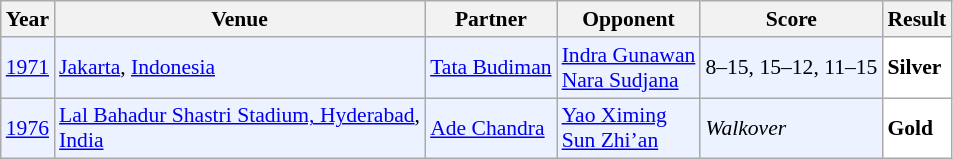<table class="sortable wikitable" style="font-size: 90%">
<tr>
<th>Year</th>
<th>Venue</th>
<th>Partner</th>
<th>Opponent</th>
<th>Score</th>
<th>Result</th>
</tr>
<tr style="background:#ECF2FF">
<td align="center"><a href='#'>1971</a></td>
<td align="left"><a href='#'>Jakarta</a>, <a href='#'>Indonesia</a></td>
<td align="left"> <a href='#'>Tata Budiman</a></td>
<td align="left"> <a href='#'>Indra Gunawan</a><br> <a href='#'>Nara Sudjana</a></td>
<td align="left">8–15, 15–12, 11–15</td>
<td style="text-align:left; background:white"> <strong>Silver</strong></td>
</tr>
<tr style="background:#ECF2FF">
<td align="center"><a href='#'>1976</a></td>
<td><a href='#'>Lal Bahadur Shastri Stadium, Hyderabad</a>, <br> <a href='#'>India</a></td>
<td> <a href='#'>Ade Chandra</a></td>
<td> <a href='#'>Yao Ximing</a><br> <a href='#'>Sun Zhi’an</a></td>
<td><em>Walkover</em></td>
<td style="text-align:left; background:white"> <strong>Gold</strong></td>
</tr>
</table>
